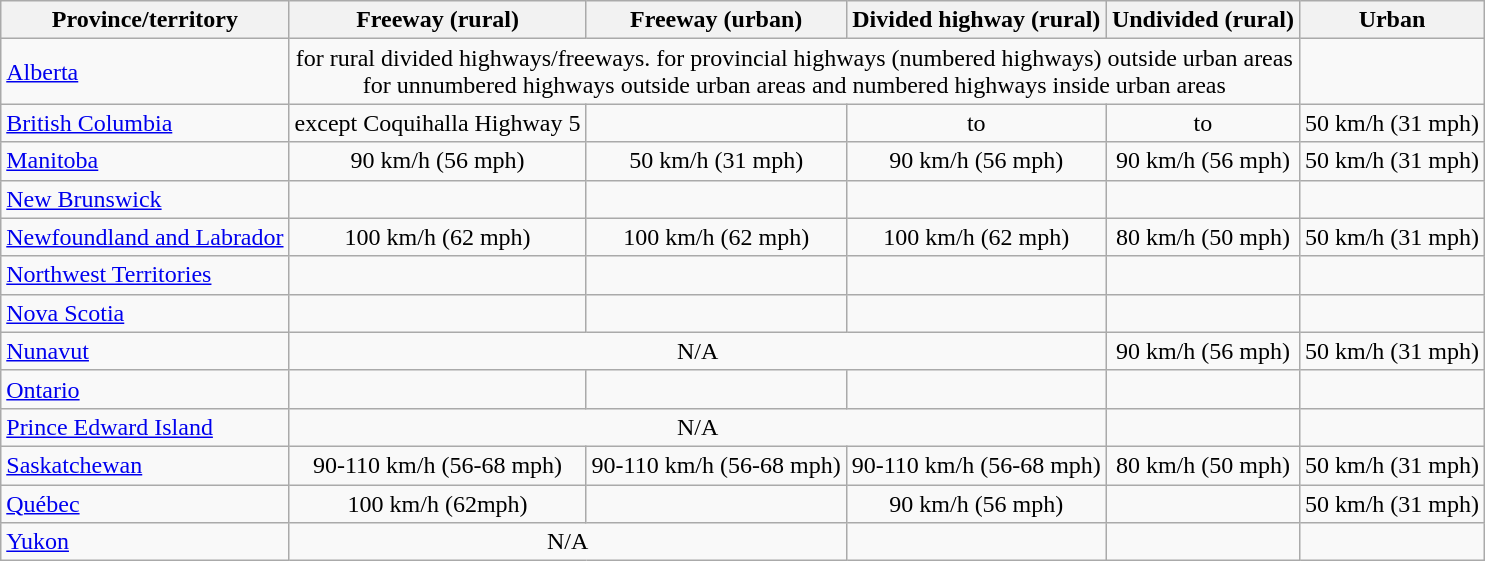<table class="wikitable sortable" style="text-align:center">
<tr>
<th>Province/territory</th>
<th>Freeway (rural)</th>
<th>Freeway (urban)</th>
<th>Divided highway (rural)</th>
<th>Undivided (rural)</th>
<th>Urban</th>
</tr>
<tr>
<td align="left"> <a href='#'>Alberta</a></td>
<td colspan="4"> for rural divided highways/freeways.  for provincial highways (numbered highways) outside urban areas<br> for unnumbered highways outside urban areas and numbered highways inside urban areas</td>
<td></td>
</tr>
<tr>
<td align="left"> <a href='#'>British Columbia</a></td>
<td> except  Coquihalla Highway 5</td>
<td></td>
<td> to </td>
<td> to  </td>
<td>50 km/h (31 mph) </td>
</tr>
<tr>
<td align="left"> <a href='#'>Manitoba</a></td>
<td>90 km/h (56 mph)</td>
<td>50 km/h (31 mph)</td>
<td>90 km/h (56 mph)</td>
<td>90 km/h (56 mph)</td>
<td>50 km/h (31 mph)</td>
</tr>
<tr>
<td align="left"> <a href='#'>New Brunswick</a></td>
<td></td>
<td></td>
<td></td>
<td></td>
<td></td>
</tr>
<tr>
<td align="left"> <a href='#'>Newfoundland and Labrador</a></td>
<td>100 km/h (62 mph)</td>
<td>100 km/h (62 mph)</td>
<td>100 km/h (62 mph)</td>
<td>80 km/h (50 mph)</td>
<td>50 km/h (31 mph)</td>
</tr>
<tr>
<td align="left"> <a href='#'>Northwest Territories</a></td>
<td></td>
<td></td>
<td></td>
<td></td>
<td></td>
</tr>
<tr>
<td align="left"> <a href='#'>Nova Scotia</a></td>
<td></td>
<td></td>
<td></td>
<td></td>
<td></td>
</tr>
<tr>
<td align="left"> <a href='#'>Nunavut</a></td>
<td colspan="3">N/A</td>
<td>90 km/h (56 mph)</td>
<td>50 km/h (31 mph)</td>
</tr>
<tr>
<td align="left"> <a href='#'>Ontario</a></td>
<td></td>
<td></td>
<td></td>
<td></td>
<td></td>
</tr>
<tr>
<td align="left"> <a href='#'>Prince Edward Island</a></td>
<td colspan="3">N/A</td>
<td></td>
<td></td>
</tr>
<tr>
<td align="left"> <a href='#'>Saskatchewan</a></td>
<td>90-110 km/h (56-68 mph)</td>
<td>90-110 km/h (56-68 mph)</td>
<td>90-110 km/h (56-68 mph)</td>
<td>80 km/h (50 mph)</td>
<td>50 km/h (31 mph)</td>
</tr>
<tr>
<td align="left"> <a href='#'>Québec</a></td>
<td>100 km/h (62mph)</td>
<td></td>
<td>90 km/h (56 mph)</td>
<td></td>
<td>50 km/h (31 mph)</td>
</tr>
<tr>
<td align="left"> <a href='#'>Yukon</a></td>
<td colspan="2">N/A</td>
<td></td>
<td></td>
<td></td>
</tr>
</table>
